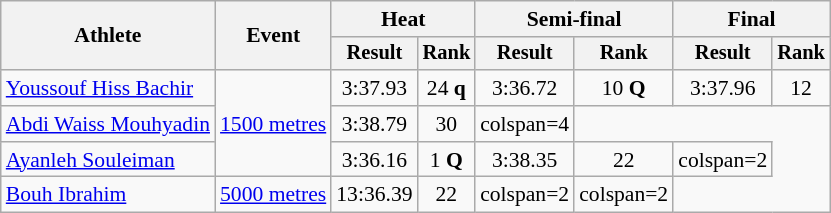<table class="wikitable" style="font-size:90%">
<tr>
<th rowspan="2">Athlete</th>
<th rowspan="2">Event</th>
<th colspan="2">Heat</th>
<th colspan="2">Semi-final</th>
<th colspan="2">Final</th>
</tr>
<tr style="font-size:95%">
<th>Result</th>
<th>Rank</th>
<th>Result</th>
<th>Rank</th>
<th>Result</th>
<th>Rank</th>
</tr>
<tr style=text-align:center>
<td style=text-align:left><a href='#'>Youssouf Hiss Bachir</a></td>
<td style=text-align:left rowspan=3><a href='#'>1500 metres</a></td>
<td>3:37.93</td>
<td>24 <strong>q</strong></td>
<td>3:36.72 </td>
<td>10 <strong>Q</strong></td>
<td>3:37.96</td>
<td>12</td>
</tr>
<tr style=text-align:center>
<td style=text-align:left><a href='#'>Abdi Waiss Mouhyadin</a></td>
<td>3:38.79</td>
<td>30</td>
<td>colspan=4 </td>
</tr>
<tr style=text-align:center>
<td style=text-align:left><a href='#'>Ayanleh Souleiman</a></td>
<td>3:36.16</td>
<td>1 <strong>Q</strong></td>
<td>3:38.35</td>
<td>22</td>
<td>colspan=2 </td>
</tr>
<tr style=text-align:center>
<td style=text-align:left><a href='#'>Bouh Ibrahim</a></td>
<td style=text-align:left><a href='#'>5000 metres</a></td>
<td>13:36.39</td>
<td>22</td>
<td>colspan=2</td>
<td>colspan=2</td>
</tr>
</table>
